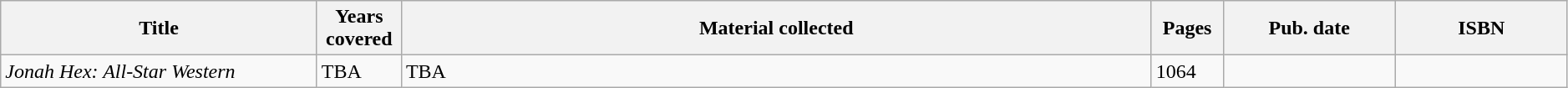<table class="wikitable sortable" width=99%>
<tr>
<th width="245px">Title</th>
<th width="60px">Years covered</th>
<th class="unsortable">Material collected</th>
<th width="50px">Pages</th>
<th width="130px">Pub. date</th>
<th class="unsortable" width="130px">ISBN</th>
</tr>
<tr>
<td><em>Jonah Hex: All-Star Western</em></td>
<td>TBA</td>
<td>TBA</td>
<td>1064</td>
<td></td>
<td></td>
</tr>
</table>
